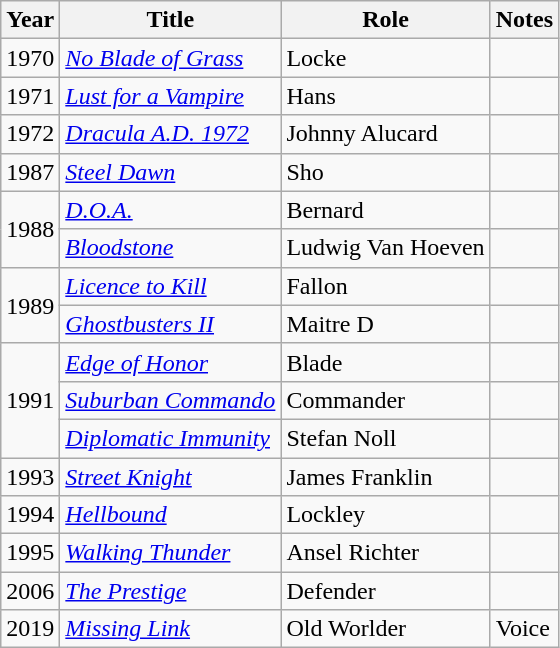<table class="wikitable">
<tr>
<th>Year</th>
<th>Title</th>
<th>Role</th>
<th>Notes</th>
</tr>
<tr>
<td>1970</td>
<td><a href='#'><em>No Blade of Grass</em></a></td>
<td>Locke</td>
<td></td>
</tr>
<tr>
<td>1971</td>
<td><em><a href='#'>Lust for a Vampire</a></em></td>
<td>Hans</td>
<td></td>
</tr>
<tr>
<td>1972</td>
<td><em><a href='#'>Dracula A.D. 1972</a></em></td>
<td>Johnny Alucard</td>
<td></td>
</tr>
<tr>
<td>1987</td>
<td><em><a href='#'>Steel Dawn</a></em></td>
<td>Sho</td>
<td></td>
</tr>
<tr>
<td rowspan="2">1988</td>
<td><a href='#'><em>D.O.A.</em></a></td>
<td>Bernard</td>
<td></td>
</tr>
<tr>
<td><a href='#'><em>Bloodstone</em></a></td>
<td>Ludwig Van Hoeven</td>
<td></td>
</tr>
<tr>
<td rowspan="2">1989</td>
<td><em><a href='#'>Licence to Kill</a></em></td>
<td>Fallon</td>
<td></td>
</tr>
<tr>
<td><em><a href='#'>Ghostbusters II</a></em></td>
<td>Maitre D</td>
<td></td>
</tr>
<tr>
<td rowspan="3">1991</td>
<td><em><a href='#'>Edge of Honor</a></em></td>
<td>Blade</td>
<td></td>
</tr>
<tr>
<td><em><a href='#'>Suburban Commando</a></em></td>
<td>Commander</td>
<td></td>
</tr>
<tr>
<td><a href='#'><em>Diplomatic Immunity</em></a></td>
<td>Stefan Noll</td>
<td></td>
</tr>
<tr>
<td>1993</td>
<td><em><a href='#'>Street Knight</a></em></td>
<td>James Franklin</td>
<td></td>
</tr>
<tr>
<td>1994</td>
<td><a href='#'><em>Hellbound</em></a></td>
<td>Lockley</td>
<td></td>
</tr>
<tr>
<td>1995</td>
<td><em><a href='#'>Walking Thunder</a></em></td>
<td>Ansel Richter</td>
<td></td>
</tr>
<tr>
<td>2006</td>
<td><a href='#'><em>The Prestige</em></a></td>
<td>Defender</td>
<td></td>
</tr>
<tr>
<td>2019</td>
<td><a href='#'><em>Missing Link</em></a></td>
<td>Old Worlder</td>
<td>Voice</td>
</tr>
</table>
